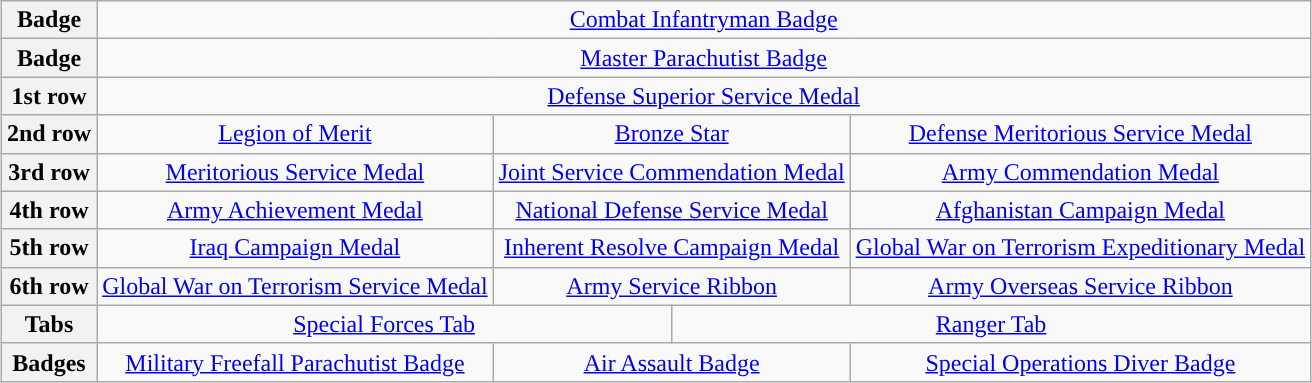<table class="wikitable" style="margin:1em auto; text-align:center;">
<tr>
<th>Badge</th>
<td colspan="12"><a href='#'>Combat Infantryman Badge</a></td>
</tr>
<tr>
<th>Badge</th>
<td colspan="12"><a href='#'>Master Parachutist Badge</a></td>
</tr>
<tr>
<th>1st row</th>
<td colspan="12"><a href='#'>Defense Superior Service Medal</a> <br></td>
</tr>
<tr>
<th>2nd row</th>
<td colspan="4"><a href='#'>Legion of Merit</a> <br></td>
<td colspan="4"><a href='#'>Bronze Star</a> <br></td>
<td colspan="4"><a href='#'>Defense Meritorious Service Medal</a> <br></td>
</tr>
<tr>
<th>3rd row</th>
<td colspan="4"><a href='#'>Meritorious Service Medal</a> <br></td>
<td colspan="4"><a href='#'>Joint Service Commendation Medal</a></td>
<td colspan="4"><a href='#'>Army Commendation Medal</a></td>
</tr>
<tr>
<th>4th row</th>
<td colspan="4"><a href='#'>Army Achievement Medal</a></td>
<td colspan="4"><a href='#'>National Defense Service Medal</a> <br></td>
<td colspan="4"><a href='#'>Afghanistan Campaign Medal</a> <br></td>
</tr>
<tr>
<th>5th row</th>
<td colspan="4"><a href='#'>Iraq Campaign Medal</a> <br></td>
<td colspan="4"><a href='#'>Inherent Resolve Campaign Medal</a> <br></td>
<td colspan="4"><a href='#'>Global War on Terrorism Expeditionary Medal</a></td>
</tr>
<tr>
<th>6th row</th>
<td colspan="4"><a href='#'>Global War on Terrorism Service Medal</a></td>
<td colspan="4"><a href='#'>Army Service Ribbon</a></td>
<td colspan="4"><a href='#'>Army Overseas Service Ribbon</a></td>
</tr>
<tr>
<th>Tabs</th>
<td colspan="6"><a href='#'>Special Forces Tab</a></td>
<td colspan="6"><a href='#'>Ranger Tab</a></td>
</tr>
<tr>
<th>Badges</th>
<td colspan="4"><a href='#'>Military Freefall Parachutist Badge</a></td>
<td colspan="4"><a href='#'>Air Assault Badge</a></td>
<td colspan="4"><a href='#'>Special Operations Diver Badge</a></td>
</tr>
</table>
